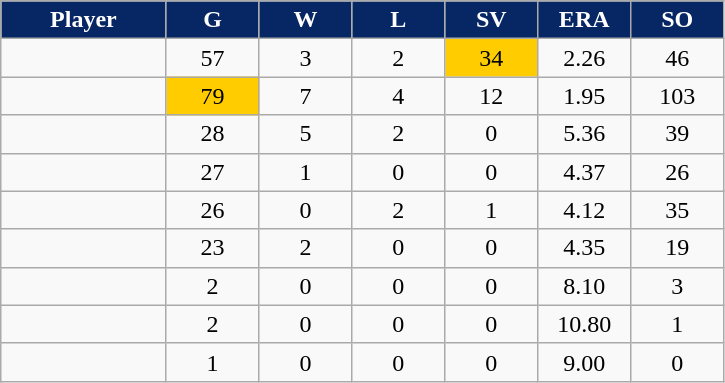<table class="wikitable sortable">
<tr>
<th style="background:#072764;color:white;" width="16%">Player</th>
<th style="background:#072764;color:white;" width="9%">G</th>
<th style="background:#072764;color:white;" width="9%">W</th>
<th style="background:#072764;color:white;" width="9%">L</th>
<th style="background:#072764;color:white;" width="9%">SV</th>
<th style="background:#072764;color:white;" width="9%">ERA</th>
<th style="background:#072764;color:white;" width="9%">SO</th>
</tr>
<tr align="center">
<td></td>
<td>57</td>
<td>3</td>
<td>2</td>
<td bgcolor="#FFCC00">34</td>
<td>2.26</td>
<td>46</td>
</tr>
<tr align="center">
<td></td>
<td bgcolor="#FFCC00">79</td>
<td>7</td>
<td>4</td>
<td>12</td>
<td>1.95</td>
<td>103</td>
</tr>
<tr align="center">
<td></td>
<td>28</td>
<td>5</td>
<td>2</td>
<td>0</td>
<td>5.36</td>
<td>39</td>
</tr>
<tr align="center">
<td></td>
<td>27</td>
<td>1</td>
<td>0</td>
<td>0</td>
<td>4.37</td>
<td>26</td>
</tr>
<tr align="center">
<td></td>
<td>26</td>
<td>0</td>
<td>2</td>
<td>1</td>
<td>4.12</td>
<td>35</td>
</tr>
<tr align="center">
<td></td>
<td>23</td>
<td>2</td>
<td>0</td>
<td>0</td>
<td>4.35</td>
<td>19</td>
</tr>
<tr align="center">
<td></td>
<td>2</td>
<td>0</td>
<td>0</td>
<td>0</td>
<td>8.10</td>
<td>3</td>
</tr>
<tr align="center">
<td></td>
<td>2</td>
<td>0</td>
<td>0</td>
<td>0</td>
<td>10.80</td>
<td>1</td>
</tr>
<tr align="center">
<td></td>
<td>1</td>
<td>0</td>
<td>0</td>
<td>0</td>
<td>9.00</td>
<td>0</td>
</tr>
</table>
